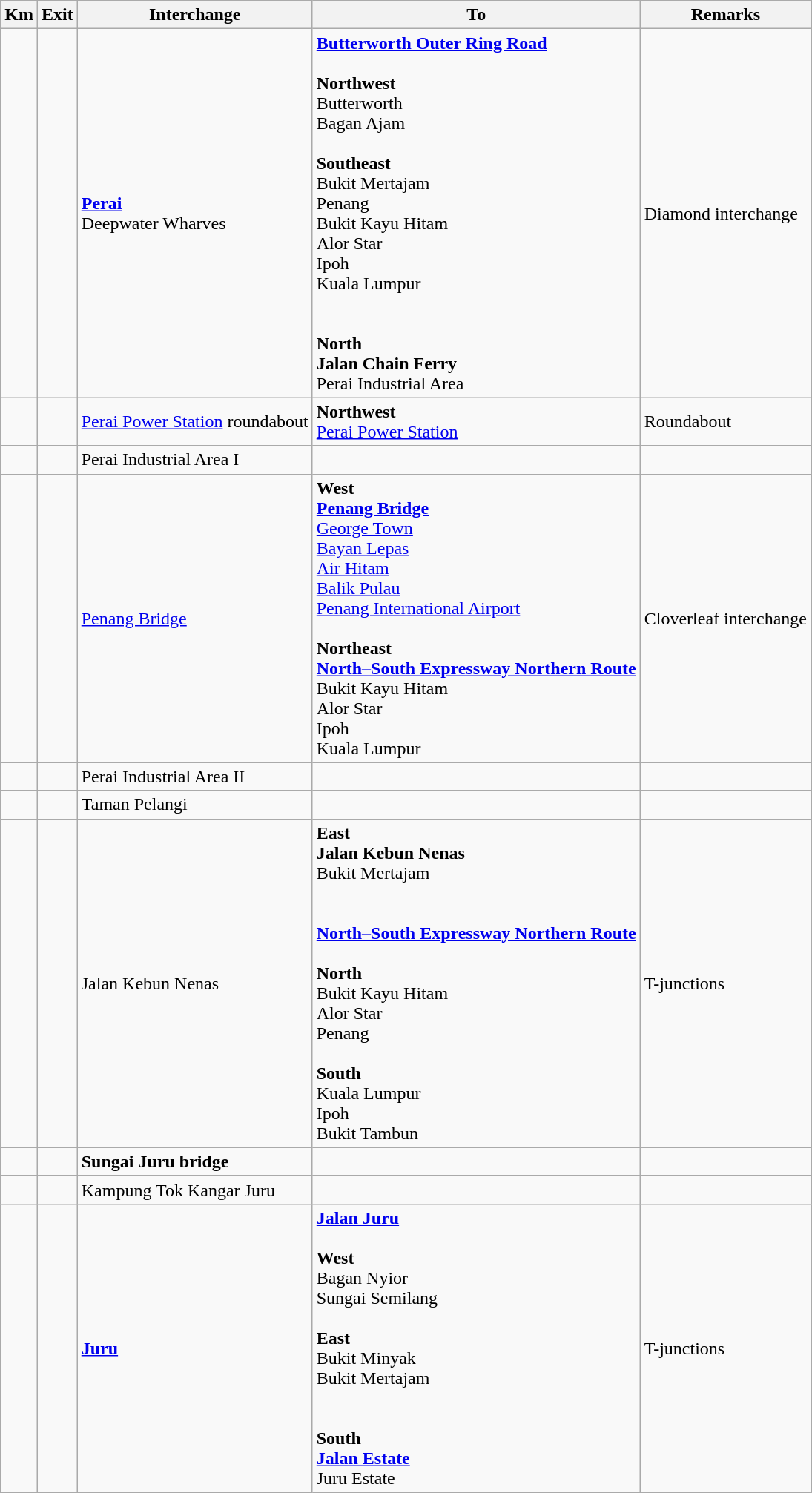<table class="wikitable">
<tr>
<th>Km</th>
<th>Exit</th>
<th>Interchange</th>
<th>To</th>
<th>Remarks</th>
</tr>
<tr>
<td></td>
<td></td>
<td><strong><a href='#'>Perai</a></strong><br>Deepwater Wharves</td>
<td> <strong><a href='#'>Butterworth Outer Ring Road</a></strong><br><br><strong>Northwest</strong><br>Butterworth<br>Bagan Ajam<br><br><strong>Southeast</strong><br>Bukit Mertajam<br>Penang<br>Bukit Kayu Hitam<br>Alor Star<br>Ipoh<br>Kuala Lumpur<br><br><br><strong>North</strong><br> <strong>Jalan Chain Ferry</strong><br>Perai Industrial Area</td>
<td>Diamond interchange</td>
</tr>
<tr>
<td></td>
<td></td>
<td><a href='#'>Perai Power Station</a> roundabout</td>
<td><strong>Northwest</strong><br><a href='#'>Perai Power Station</a></td>
<td>Roundabout</td>
</tr>
<tr>
<td></td>
<td></td>
<td>Perai Industrial Area I</td>
<td></td>
<td></td>
</tr>
<tr>
<td></td>
<td></td>
<td><a href='#'>Penang Bridge</a></td>
<td><strong>West</strong><br> <strong><a href='#'>Penang Bridge</a></strong><br> <a href='#'>George Town</a><br> <a href='#'>Bayan Lepas</a><br> <a href='#'>Air Hitam</a><br> <a href='#'>Balik Pulau</a><br> <a href='#'>Penang International Airport</a> <br><br><strong>Northeast</strong><br>  <strong><a href='#'>North–South Expressway Northern Route</a></strong><br>Bukit Kayu Hitam<br>Alor Star<br>Ipoh<br>Kuala Lumpur</td>
<td>Cloverleaf interchange</td>
</tr>
<tr>
<td></td>
<td></td>
<td>Perai Industrial Area II</td>
<td></td>
<td></td>
</tr>
<tr>
<td></td>
<td></td>
<td>Taman Pelangi</td>
<td></td>
<td></td>
</tr>
<tr>
<td></td>
<td></td>
<td>Jalan Kebun Nenas</td>
<td><strong>East</strong><br><strong>Jalan Kebun Nenas</strong><br> Bukit Mertajam<br><br><br>  <strong><a href='#'>North–South Expressway Northern Route</a></strong><br><br><strong>North</strong><br>Bukit Kayu Hitam<br>Alor Star<br>Penang<br><br><strong>South </strong><br>Kuala Lumpur<br>Ipoh<br>Bukit Tambun</td>
<td>T-junctions</td>
</tr>
<tr>
<td></td>
<td></td>
<td><strong>Sungai Juru bridge</strong></td>
<td></td>
<td></td>
</tr>
<tr>
<td></td>
<td></td>
<td>Kampung Tok Kangar Juru</td>
<td></td>
<td></td>
</tr>
<tr>
<td></td>
<td></td>
<td><strong><a href='#'>Juru</a></strong></td>
<td> <strong><a href='#'>Jalan Juru</a></strong><br><br><strong>West</strong><br>Bagan Nyior<br>Sungai Semilang<br><br><strong>East</strong><br>Bukit Minyak<br> Bukit Mertajam<br><br><br><strong>South</strong><br> <strong><a href='#'>Jalan Estate</a></strong><br>Juru Estate</td>
<td>T-junctions</td>
</tr>
</table>
